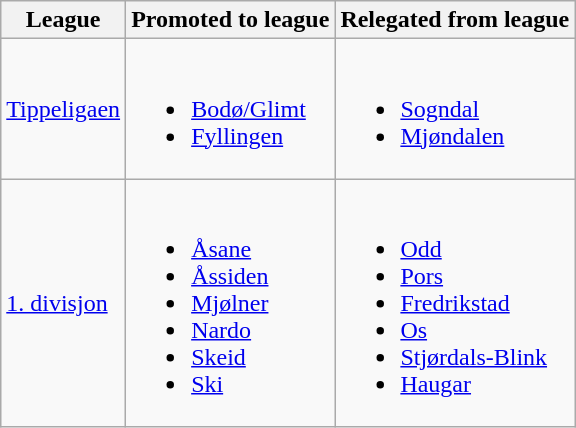<table class="wikitable">
<tr>
<th>League</th>
<th>Promoted to league</th>
<th>Relegated from league</th>
</tr>
<tr>
<td><a href='#'>Tippeligaen</a></td>
<td><br><ul><li><a href='#'>Bodø/Glimt</a></li><li><a href='#'>Fyllingen</a></li></ul></td>
<td><br><ul><li><a href='#'>Sogndal</a></li><li><a href='#'>Mjøndalen</a></li></ul></td>
</tr>
<tr>
<td><a href='#'>1. divisjon</a></td>
<td><br><ul><li><a href='#'>Åsane</a></li><li><a href='#'>Åssiden</a></li><li><a href='#'>Mjølner</a></li><li><a href='#'>Nardo</a></li><li><a href='#'>Skeid</a></li><li><a href='#'>Ski</a></li></ul></td>
<td><br><ul><li><a href='#'>Odd</a></li><li><a href='#'>Pors</a></li><li><a href='#'>Fredrikstad</a></li><li><a href='#'>Os</a></li><li><a href='#'>Stjørdals-Blink</a></li><li><a href='#'>Haugar</a></li></ul></td>
</tr>
</table>
